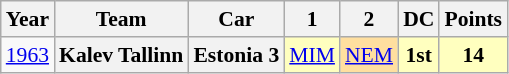<table class="wikitable" style="text-align:center; font-size:90%">
<tr>
<th>Year</th>
<th>Team</th>
<th>Car</th>
<th>1</th>
<th>2</th>
<th>DC</th>
<th>Points</th>
</tr>
<tr>
<td><a href='#'>1963</a></td>
<th>Kalev Tallinn</th>
<th>Estonia 3</th>
<td style="background:#FFFFBF;"><a href='#'>MIM</a><br></td>
<td style="background:#FFDF9F;"><a href='#'>NEM</a><br></td>
<th style="background:#FFFFBF;">1st</th>
<th style="background:#FFFFBF;">14</th>
</tr>
</table>
